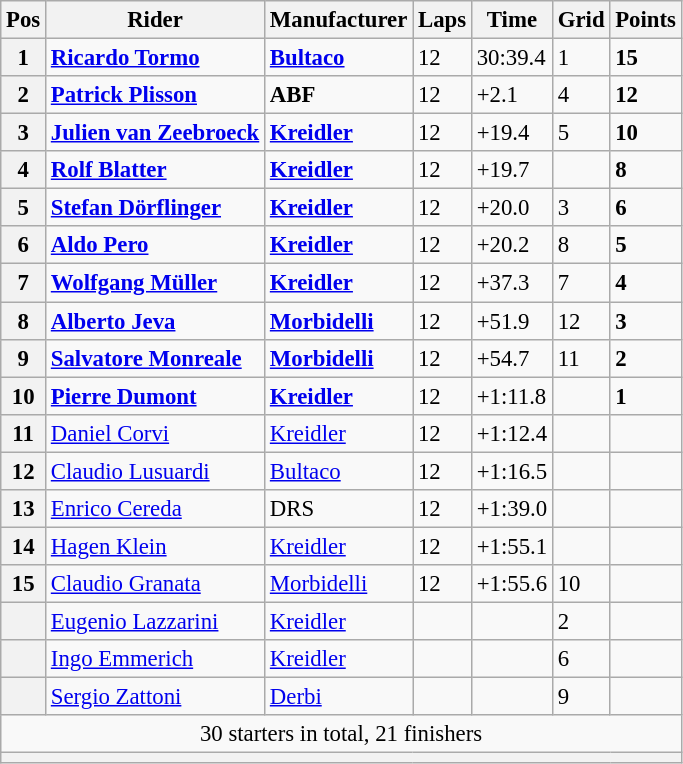<table class="wikitable" style="font-size: 95%;">
<tr>
<th>Pos</th>
<th>Rider</th>
<th>Manufacturer</th>
<th>Laps</th>
<th>Time</th>
<th>Grid</th>
<th>Points</th>
</tr>
<tr>
<th>1</th>
<td> <strong><a href='#'>Ricardo Tormo</a></strong></td>
<td><strong><a href='#'>Bultaco</a></strong></td>
<td>12</td>
<td>30:39.4</td>
<td>1</td>
<td><strong>15</strong></td>
</tr>
<tr>
<th>2</th>
<td> <strong><a href='#'>Patrick Plisson</a></strong></td>
<td><strong>ABF</strong></td>
<td>12</td>
<td>+2.1</td>
<td>4</td>
<td><strong>12</strong></td>
</tr>
<tr>
<th>3</th>
<td> <strong><a href='#'>Julien van Zeebroeck</a></strong></td>
<td><strong><a href='#'>Kreidler</a></strong></td>
<td>12</td>
<td>+19.4</td>
<td>5</td>
<td><strong>10</strong></td>
</tr>
<tr>
<th>4</th>
<td> <strong><a href='#'>Rolf Blatter</a></strong></td>
<td><strong><a href='#'>Kreidler</a></strong></td>
<td>12</td>
<td>+19.7</td>
<td></td>
<td><strong>8</strong></td>
</tr>
<tr>
<th>5</th>
<td> <strong><a href='#'>Stefan Dörflinger</a></strong></td>
<td><strong><a href='#'>Kreidler</a></strong></td>
<td>12</td>
<td>+20.0</td>
<td>3</td>
<td><strong>6</strong></td>
</tr>
<tr>
<th>6</th>
<td> <strong><a href='#'>Aldo Pero</a></strong></td>
<td><strong><a href='#'>Kreidler</a></strong></td>
<td>12</td>
<td>+20.2</td>
<td>8</td>
<td><strong>5</strong></td>
</tr>
<tr>
<th>7</th>
<td> <strong><a href='#'>Wolfgang Müller</a></strong></td>
<td><strong><a href='#'>Kreidler</a></strong></td>
<td>12</td>
<td>+37.3</td>
<td>7</td>
<td><strong>4</strong></td>
</tr>
<tr>
<th>8</th>
<td> <strong><a href='#'>Alberto Jeva</a></strong></td>
<td><strong><a href='#'>Morbidelli</a></strong></td>
<td>12</td>
<td>+51.9</td>
<td>12</td>
<td><strong>3</strong></td>
</tr>
<tr>
<th>9</th>
<td> <strong><a href='#'>Salvatore Monreale</a></strong></td>
<td><strong><a href='#'>Morbidelli</a></strong></td>
<td>12</td>
<td>+54.7</td>
<td>11</td>
<td><strong>2</strong></td>
</tr>
<tr>
<th>10</th>
<td> <strong><a href='#'>Pierre Dumont</a></strong></td>
<td><strong><a href='#'>Kreidler</a></strong></td>
<td>12</td>
<td>+1:11.8</td>
<td></td>
<td><strong>1</strong></td>
</tr>
<tr>
<th>11</th>
<td> <a href='#'>Daniel Corvi</a></td>
<td><a href='#'>Kreidler</a></td>
<td>12</td>
<td>+1:12.4</td>
<td></td>
<td></td>
</tr>
<tr>
<th>12</th>
<td> <a href='#'>Claudio Lusuardi</a></td>
<td><a href='#'>Bultaco</a></td>
<td>12</td>
<td>+1:16.5</td>
<td></td>
<td></td>
</tr>
<tr>
<th>13</th>
<td> <a href='#'>Enrico Cereda</a></td>
<td>DRS</td>
<td>12</td>
<td>+1:39.0</td>
<td></td>
<td></td>
</tr>
<tr>
<th>14</th>
<td> <a href='#'>Hagen Klein</a></td>
<td><a href='#'>Kreidler</a></td>
<td>12</td>
<td>+1:55.1</td>
<td></td>
<td></td>
</tr>
<tr>
<th>15</th>
<td> <a href='#'>Claudio Granata</a></td>
<td><a href='#'>Morbidelli</a></td>
<td>12</td>
<td>+1:55.6</td>
<td>10</td>
<td></td>
</tr>
<tr>
<th></th>
<td> <a href='#'>Eugenio Lazzarini</a></td>
<td><a href='#'>Kreidler</a></td>
<td></td>
<td></td>
<td>2</td>
<td></td>
</tr>
<tr>
<th></th>
<td> <a href='#'>Ingo Emmerich</a></td>
<td><a href='#'>Kreidler</a></td>
<td></td>
<td></td>
<td>6</td>
<td></td>
</tr>
<tr>
<th></th>
<td> <a href='#'>Sergio Zattoni</a></td>
<td><a href='#'>Derbi</a></td>
<td></td>
<td></td>
<td>9</td>
<td></td>
</tr>
<tr>
<td colspan=8 align=center>30 starters in total, 21 finishers</td>
</tr>
<tr>
<th colspan=8></th>
</tr>
</table>
